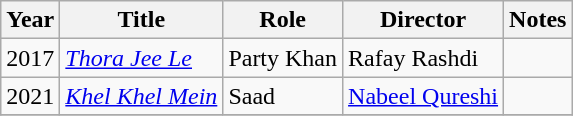<table class="wikitable sortable">
<tr>
<th>Year</th>
<th>Title</th>
<th>Role</th>
<th>Director</th>
<th>Notes</th>
</tr>
<tr>
<td>2017</td>
<td><em><a href='#'>Thora Jee Le</a></em></td>
<td>Party Khan</td>
<td>Rafay Rashdi</td>
<td></td>
</tr>
<tr>
<td>2021</td>
<td><em><a href='#'>Khel Khel Mein</a></em></td>
<td>Saad</td>
<td><a href='#'>Nabeel Qureshi</a></td>
<td></td>
</tr>
<tr>
</tr>
</table>
